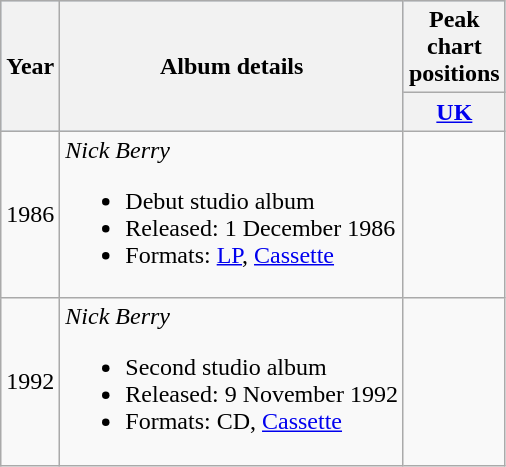<table class="wikitable">
<tr style="background:#b0c4de; text-align:center;">
<th rowspan="2">Year</th>
<th rowspan="2">Album details</th>
<th colspan="1">Peak chart positions</th>
</tr>
<tr>
<th width="25"><a href='#'>UK</a><br></th>
</tr>
<tr>
<td>1986</td>
<td><em>Nick Berry</em><br><ul><li>Debut studio album</li><li>Released: 1 December 1986</li><li>Formats: <a href='#'>LP</a>, <a href='#'>Cassette</a></li></ul></td>
<td></td>
</tr>
<tr>
<td>1992</td>
<td><em>Nick Berry</em><br><ul><li>Second studio album</li><li>Released: 9 November 1992</li><li>Formats: CD, <a href='#'>Cassette</a></li></ul></td>
<td></td>
</tr>
</table>
